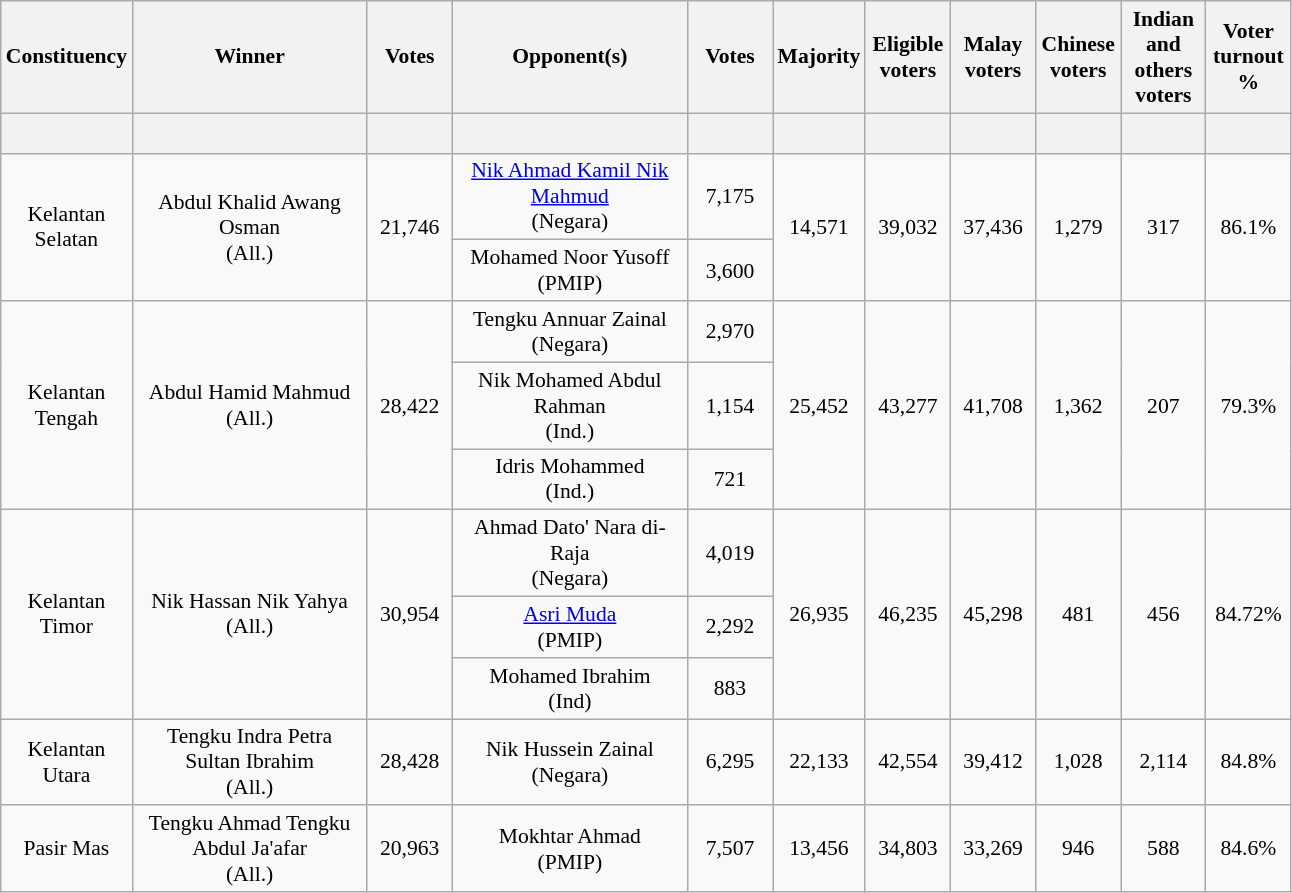<table class="wikitable sortable" style="text-align:center; font-size:90%">
<tr>
<th width="60">Constituency</th>
<th width="150">Winner</th>
<th width="50">Votes</th>
<th width="150">Opponent(s)</th>
<th width="50">Votes</th>
<th width="50">Majority</th>
<th width="50">Eligible voters</th>
<th width="50">Malay voters</th>
<th width="50">Chinese voters</th>
<th width="50">Indian and others voters</th>
<th width="50">Voter turnout %</th>
</tr>
<tr>
<th height="20"></th>
<th></th>
<th></th>
<th></th>
<th></th>
<th></th>
<th></th>
<th></th>
<th></th>
<th></th>
<th></th>
</tr>
<tr>
<td rowspan=2>Kelantan Selatan</td>
<td rowspan=2>Abdul Khalid Awang Osman<br>(All.)</td>
<td rowspan=2>21,746</td>
<td><a href='#'>Nik Ahmad Kamil Nik Mahmud</a><br>(Negara)</td>
<td>7,175</td>
<td rowspan=2>14,571</td>
<td rowspan=2>39,032</td>
<td rowspan=2>37,436</td>
<td rowspan=2>1,279</td>
<td rowspan=2>317</td>
<td rowspan=2>86.1%</td>
</tr>
<tr>
<td>Mohamed Noor Yusoff<br>(PMIP)</td>
<td>3,600</td>
</tr>
<tr>
<td rowspan=3>Kelantan Tengah</td>
<td rowspan=3>Abdul Hamid Mahmud<br>(All.)</td>
<td rowspan=3>28,422</td>
<td>Tengku Annuar Zainal<br>(Negara)</td>
<td>2,970</td>
<td rowspan=3>25,452</td>
<td rowspan=3>43,277</td>
<td rowspan=3>41,708</td>
<td rowspan=3>1,362</td>
<td rowspan=3>207</td>
<td rowspan=3>79.3%</td>
</tr>
<tr>
<td>Nik Mohamed Abdul Rahman<br>(Ind.)</td>
<td>1,154</td>
</tr>
<tr>
<td>Idris Mohammed<br>(Ind.)</td>
<td>721</td>
</tr>
<tr>
<td rowspan=3>Kelantan Timor</td>
<td rowspan=3>Nik Hassan Nik Yahya<br>(All.)</td>
<td rowspan=3>30,954</td>
<td>Ahmad Dato' Nara di-Raja<br>(Negara)</td>
<td>4,019</td>
<td rowspan=3>26,935</td>
<td rowspan=3>46,235</td>
<td rowspan=3>45,298</td>
<td rowspan=3>481</td>
<td rowspan=3>456</td>
<td rowspan=3>84.72%</td>
</tr>
<tr>
<td><a href='#'>Asri Muda</a><br>(PMIP)</td>
<td>2,292</td>
</tr>
<tr>
<td>Mohamed Ibrahim<br>(Ind)</td>
<td>883</td>
</tr>
<tr>
<td>Kelantan Utara</td>
<td>Tengku Indra Petra Sultan Ibrahim<br>(All.)</td>
<td>28,428</td>
<td>Nik Hussein Zainal<br>(Negara)</td>
<td>6,295</td>
<td>22,133</td>
<td>42,554</td>
<td>39,412</td>
<td>1,028</td>
<td>2,114</td>
<td>84.8%</td>
</tr>
<tr>
<td>Pasir Mas</td>
<td>Tengku Ahmad Tengku Abdul Ja'afar<br>(All.)</td>
<td>20,963</td>
<td>Mokhtar Ahmad<br>(PMIP)</td>
<td>7,507</td>
<td>13,456</td>
<td>34,803</td>
<td>33,269</td>
<td>946</td>
<td>588</td>
<td>84.6%</td>
</tr>
</table>
